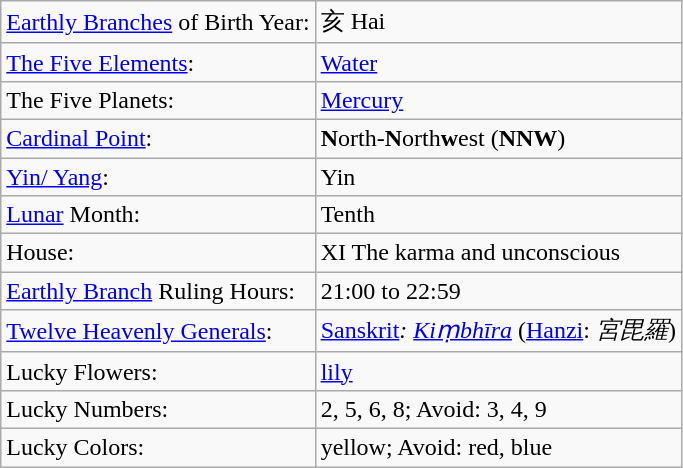<table border="1" class="wikitable">
<tr>
<td><a href='#'>Earthly Branches</a> of Birth Year:</td>
<td>亥 Hai</td>
</tr>
<tr>
<td><a href='#'>The Five Elements</a>:</td>
<td><a href='#'>Water</a></td>
</tr>
<tr>
<td>The Five Planets:</td>
<td><a href='#'>Mercury</a></td>
</tr>
<tr>
<td><a href='#'>Cardinal Point</a>:</td>
<td><strong>N</strong>orth-<strong>N</strong>orth<strong>w</strong>est (<strong>NNW</strong>)</td>
</tr>
<tr>
<td><a href='#'>Yin/ Yang</a>:</td>
<td>Yin</td>
</tr>
<tr>
<td><a href='#'>Lunar</a> Month:</td>
<td>Tenth</td>
</tr>
<tr>
<td>House:</td>
<td>XI The karma and unconscious</td>
</tr>
<tr>
<td><a href='#'>Earthly Branch</a> Ruling Hours:</td>
<td>21:00 to 22:59</td>
</tr>
<tr>
<td><a href='#'>Twelve Heavenly Generals</a>:</td>
<td><a href='#'>Sanskrit</a><em>: <a href='#'>Kiṃbhīra</a></em> (<a href='#'>Hanzi</a>: <em>宮毘羅</em>)</td>
</tr>
<tr>
<td>Lucky Flowers:</td>
<td><a href='#'>lily</a></td>
</tr>
<tr>
<td>Lucky Numbers:</td>
<td>2, 5, 6, 8; Avoid: 3, 4, 9</td>
</tr>
<tr>
<td>Lucky Colors:</td>
<td>yellow; Avoid: red, blue</td>
</tr>
</table>
